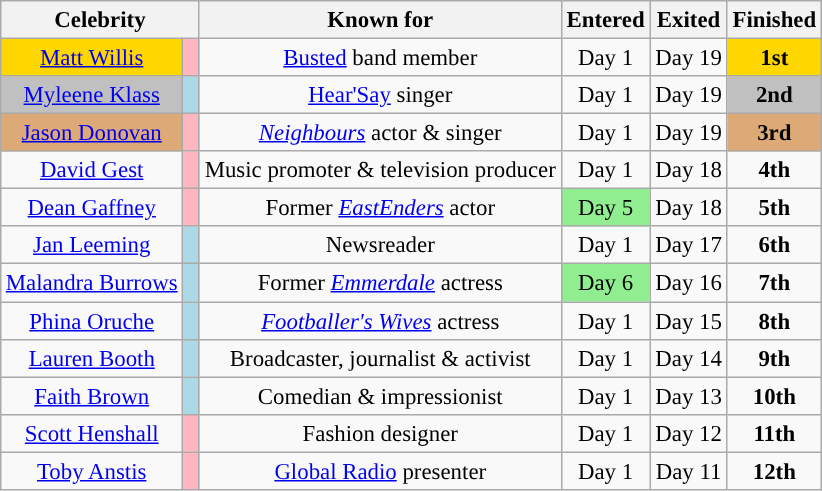<table class=wikitable sortable" style="text-align: center; white-space:nowrap; margin:auto; font-size:95.2%">
<tr>
<th style="width:27% scope="col" colspan=2>Celebrity</th>
<th style="width:49% scope="col">Known for</th>
<th style="width:8% scope="col">Entered</th>
<th style="width:8% scope="col">Exited</th>
<th style="width:8% scope="col">Finished</th>
</tr>
<tr>
<td style="background:gold"><a href='#'>Matt Willis</a></td>
<td style="background:lightpink; width:2%"></td>
<td><a href='#'>Busted</a> band member</td>
<td>Day 1</td>
<td>Day 19</td>
<td style="background:gold"><strong>1st</strong></td>
</tr>
<tr>
<td style="background:silver"><a href='#'>Myleene Klass</a></td>
<td style="background:lightblue"></td>
<td><a href='#'>Hear'Say</a> singer</td>
<td>Day 1</td>
<td>Day 19</td>
<td style="background:silver"><strong>2nd</strong></td>
</tr>
<tr>
<td style="background:#da7"><a href='#'>Jason Donovan</a></td>
<td style="background:lightpink"></td>
<td><em><a href='#'>Neighbours</a></em> actor & singer</td>
<td>Day 1</td>
<td>Day 19</td>
<td style="background:#da7"><strong>3rd</strong></td>
</tr>
<tr>
<td><a href='#'>David Gest</a></td>
<td style="background:lightpink"></td>
<td>Music promoter & television producer</td>
<td>Day 1</td>
<td>Day 18</td>
<td><strong>4th</strong></td>
</tr>
<tr>
<td><a href='#'>Dean Gaffney</a></td>
<td style="background:lightpink"></td>
<td>Former <em><a href='#'>EastEnders</a></em> actor</td>
<td style="background:lightgreen">Day 5</td>
<td>Day 18</td>
<td><strong>5th</strong></td>
</tr>
<tr>
<td><a href='#'>Jan Leeming</a></td>
<td style="background:lightblue"></td>
<td>Newsreader</td>
<td>Day 1</td>
<td>Day 17</td>
<td><strong>6th</strong></td>
</tr>
<tr>
<td><a href='#'>Malandra Burrows</a></td>
<td style="background:lightblue"></td>
<td>Former <em><a href='#'>Emmerdale</a></em> actress</td>
<td style="background:lightgreen">Day 6</td>
<td>Day 16</td>
<td><strong>7th</strong></td>
</tr>
<tr>
<td><a href='#'>Phina Oruche</a></td>
<td style="background:lightblue"></td>
<td><em><a href='#'>Footballer's Wives</a></em> actress</td>
<td>Day 1</td>
<td>Day 15</td>
<td><strong>8th</strong></td>
</tr>
<tr>
<td><a href='#'>Lauren Booth</a></td>
<td style="background:lightblue"></td>
<td>Broadcaster, journalist & activist</td>
<td>Day 1</td>
<td>Day 14</td>
<td><strong>9th</strong></td>
</tr>
<tr>
<td><a href='#'>Faith Brown</a></td>
<td style="background:lightblue"></td>
<td>Comedian & impressionist</td>
<td>Day 1</td>
<td>Day 13</td>
<td><strong>10th</strong></td>
</tr>
<tr>
<td><a href='#'>Scott Henshall</a></td>
<td style="background:lightpink"></td>
<td>Fashion designer</td>
<td>Day 1</td>
<td>Day 12</td>
<td><strong>11th</strong></td>
</tr>
<tr>
<td><a href='#'>Toby Anstis</a></td>
<td style="background:lightpink"></td>
<td><a href='#'>Global Radio</a> presenter</td>
<td>Day 1</td>
<td>Day 11</td>
<td><strong>12th</strong></td>
</tr>
</table>
